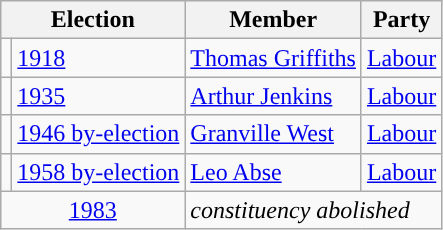<table class="wikitable">
<tr>
<th colspan="2">Election</th>
<th>Member</th>
<th>Party</th>
</tr>
<tr>
<td style="color:inherit;background-color: "></td>
<td><a href='#'>1918</a></td>
<td><a href='#'>Thomas Griffiths</a></td>
<td><a href='#'>Labour</a></td>
</tr>
<tr>
<td style="color:inherit;background-color: "></td>
<td><a href='#'>1935</a></td>
<td><a href='#'>Arthur Jenkins</a></td>
<td><a href='#'>Labour</a></td>
</tr>
<tr>
<td style="color:inherit;background-color: "></td>
<td><a href='#'>1946 by-election</a></td>
<td><a href='#'>Granville West</a></td>
<td><a href='#'>Labour</a></td>
</tr>
<tr>
<td style="color:inherit;background-color: "></td>
<td><a href='#'>1958 by-election</a></td>
<td><a href='#'>Leo Abse</a></td>
<td><a href='#'>Labour</a></td>
</tr>
<tr>
<td colspan=2 align="center"><a href='#'>1983</a></td>
<td colspan="2"><em>constituency abolished</em></td>
</tr>
</table>
